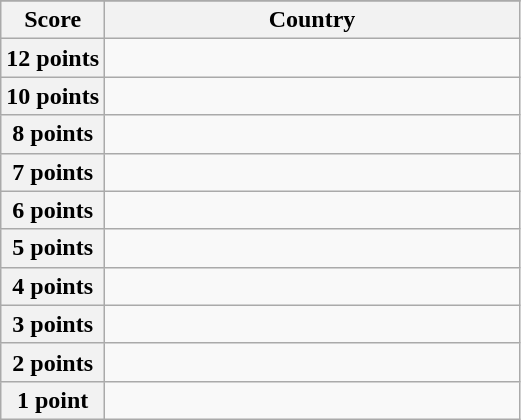<table class="wikitable">
<tr>
</tr>
<tr>
<th scope="col" width="20%">Score</th>
<th scope="col">Country</th>
</tr>
<tr>
<th scope="row">12 points</th>
<td></td>
</tr>
<tr>
<th scope="row">10 points</th>
<td></td>
</tr>
<tr>
<th scope="row">8 points</th>
<td></td>
</tr>
<tr>
<th scope="row">7 points</th>
<td></td>
</tr>
<tr>
<th scope="row">6 points</th>
<td></td>
</tr>
<tr>
<th scope="row">5 points</th>
<td></td>
</tr>
<tr>
<th scope="row">4 points</th>
<td></td>
</tr>
<tr>
<th scope="row">3 points</th>
<td></td>
</tr>
<tr>
<th scope="row">2 points</th>
<td></td>
</tr>
<tr>
<th scope="row">1 point</th>
<td></td>
</tr>
</table>
